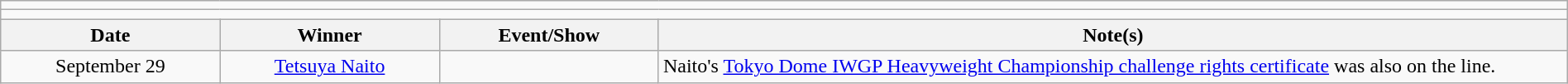<table class="wikitable" style="text-align:center; width:100%;">
<tr>
<td colspan="5"></td>
</tr>
<tr>
<td colspan="5"><strong></strong></td>
</tr>
<tr>
<th width=14%>Date</th>
<th width=14%>Winner</th>
<th width=14%>Event/Show</th>
<th width=58%>Note(s)</th>
</tr>
<tr>
<td>September 29</td>
<td><a href='#'>Tetsuya Naito</a></td>
<td></td>
<td align=left>Naito's <a href='#'>Tokyo Dome IWGP Heavyweight Championship challenge rights certificate</a> was also on the line.</td>
</tr>
</table>
